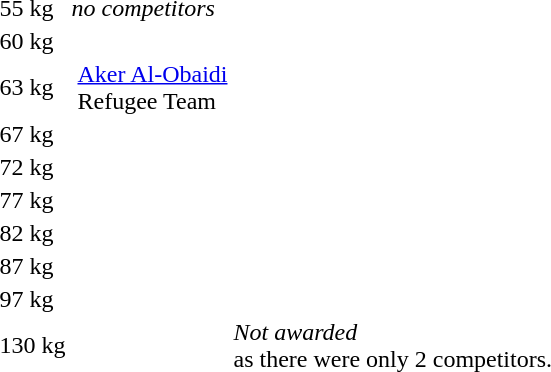<table>
<tr>
<td>55 kg</td>
<td colspan=3><em>no competitors</em></td>
</tr>
<tr>
<td>60 kg<br></td>
<td></td>
<td></td>
<td></td>
</tr>
<tr>
<td>63 kg<br></td>
<td></td>
<td><a href='#'>Aker Al-Obaidi</a><br> Refugee Team</td>
<td></td>
</tr>
<tr>
<td>67 kg<br></td>
<td></td>
<td></td>
<td></td>
</tr>
<tr>
<td>72 kg<br></td>
<td></td>
<td></td>
<td></td>
</tr>
<tr>
<td>77 kg<br></td>
<td></td>
<td></td>
<td></td>
</tr>
<tr>
<td>82 kg<br></td>
<td></td>
<td></td>
<td></td>
</tr>
<tr>
<td>87 kg<br></td>
<td></td>
<td></td>
<td></td>
</tr>
<tr>
<td>97 kg<br></td>
<td></td>
<td></td>
<td></td>
</tr>
<tr>
<td>130 kg<br></td>
<td></td>
<td></td>
<td><em>Not awarded</em><br><span>as there were only 2 competitors.</span></td>
</tr>
</table>
